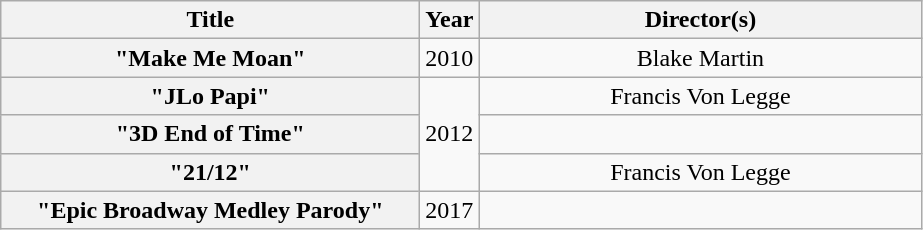<table class="wikitable plainrowheaders" style="text-align:center;">
<tr>
<th scope="col" style="width:17em;">Title</th>
<th scope="col">Year</th>
<th scope="col" style="width:18em;">Director(s)</th>
</tr>
<tr>
<th scope="row">"Make Me Moan"<br></th>
<td>2010</td>
<td>Blake Martin</td>
</tr>
<tr>
<th scope="row">"JLo Papi"<br></th>
<td rowspan="3">2012</td>
<td>Francis Von Legge</td>
</tr>
<tr>
<th scope="row">"3D End of Time"</th>
<td></td>
</tr>
<tr>
<th scope="row">"21/12"</th>
<td>Francis Von Legge</td>
</tr>
<tr>
<th scope="row">"Epic Broadway Medley Parody"<br></th>
<td>2017</td>
<td></td>
</tr>
</table>
